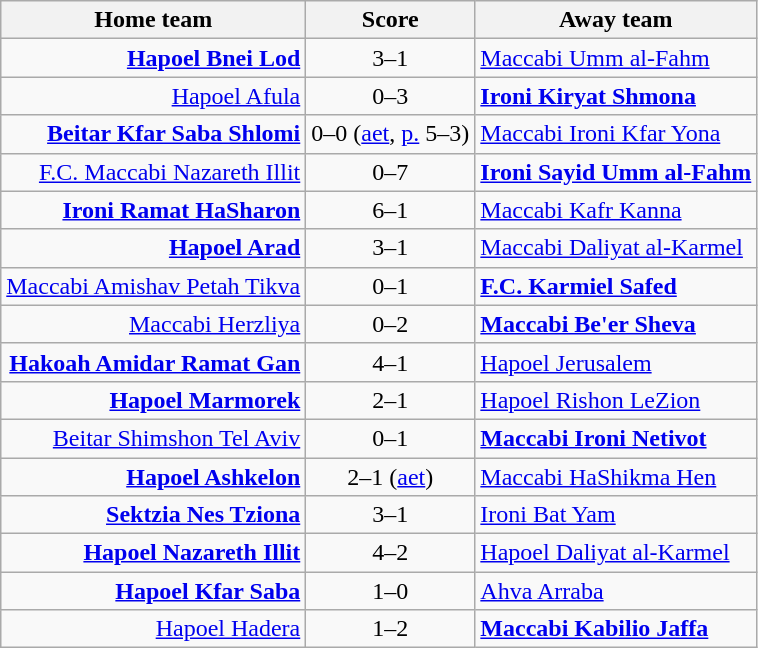<table class="wikitable" style="text-align: center">
<tr>
<th>Home team</th>
<th>Score</th>
<th>Away team</th>
</tr>
<tr>
<td align="right"><strong><a href='#'>Hapoel Bnei Lod</a></strong></td>
<td>3–1</td>
<td align="left"><a href='#'>Maccabi Umm al-Fahm</a></td>
</tr>
<tr>
<td align="right"><a href='#'>Hapoel Afula</a></td>
<td>0–3</td>
<td align="left"><strong><a href='#'>Ironi Kiryat Shmona</a></strong></td>
</tr>
<tr>
<td align="right"><strong><a href='#'>Beitar Kfar Saba Shlomi</a></strong></td>
<td>0–0 (<a href='#'>aet</a>, <a href='#'>p.</a> 5–3)</td>
<td align="left"><a href='#'>Maccabi Ironi Kfar Yona</a></td>
</tr>
<tr>
<td align="right"><a href='#'>F.C. Maccabi Nazareth Illit</a></td>
<td>0–7</td>
<td align="left"><strong><a href='#'>Ironi Sayid Umm al-Fahm</a></strong></td>
</tr>
<tr>
<td align="right"><strong><a href='#'>Ironi Ramat HaSharon</a></strong></td>
<td>6–1</td>
<td align="left"><a href='#'>Maccabi Kafr Kanna</a></td>
</tr>
<tr>
<td align="right"><strong><a href='#'>Hapoel Arad</a></strong></td>
<td>3–1</td>
<td align="left"><a href='#'>Maccabi Daliyat al-Karmel</a></td>
</tr>
<tr>
<td align="right"><a href='#'>Maccabi Amishav Petah Tikva</a></td>
<td>0–1</td>
<td align="left"><strong><a href='#'>F.C. Karmiel Safed</a></strong></td>
</tr>
<tr>
<td align="right"><a href='#'>Maccabi Herzliya</a></td>
<td>0–2</td>
<td align="left"><strong><a href='#'>Maccabi Be'er Sheva</a></strong></td>
</tr>
<tr>
<td align="right"><strong><a href='#'>Hakoah Amidar Ramat Gan</a></strong></td>
<td>4–1</td>
<td align="left"><a href='#'>Hapoel Jerusalem</a></td>
</tr>
<tr>
<td align="right"><strong><a href='#'>Hapoel Marmorek</a></strong></td>
<td>2–1</td>
<td align="left"><a href='#'>Hapoel Rishon LeZion</a></td>
</tr>
<tr>
<td align="right"><a href='#'>Beitar Shimshon Tel Aviv</a></td>
<td>0–1</td>
<td align="left"><strong><a href='#'>Maccabi Ironi Netivot</a></strong></td>
</tr>
<tr>
<td align="right"><strong><a href='#'>Hapoel Ashkelon</a></strong></td>
<td>2–1 (<a href='#'>aet</a>)</td>
<td align="left"><a href='#'>Maccabi HaShikma Hen</a></td>
</tr>
<tr>
<td align="right"><strong><a href='#'>Sektzia Nes Tziona</a></strong></td>
<td>3–1</td>
<td align="left"><a href='#'>Ironi Bat Yam</a></td>
</tr>
<tr>
<td align="right"><strong><a href='#'>Hapoel Nazareth Illit</a></strong></td>
<td>4–2</td>
<td align="left"><a href='#'>Hapoel Daliyat al-Karmel</a></td>
</tr>
<tr>
<td align="right"><strong><a href='#'>Hapoel Kfar Saba</a></strong></td>
<td>1–0</td>
<td align="left"><a href='#'>Ahva Arraba</a></td>
</tr>
<tr>
<td align="right"><a href='#'>Hapoel Hadera</a></td>
<td>1–2</td>
<td align="left"><strong><a href='#'>Maccabi Kabilio Jaffa</a></strong></td>
</tr>
</table>
